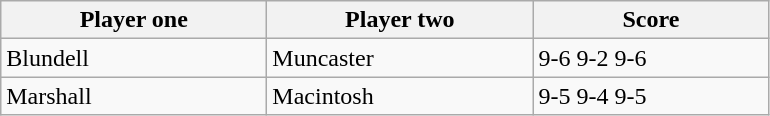<table class="wikitable">
<tr>
<th width=170>Player one</th>
<th width=170>Player two</th>
<th width=150>Score</th>
</tr>
<tr>
<td> Blundell</td>
<td> Muncaster</td>
<td>9-6 9-2 9-6</td>
</tr>
<tr>
<td> Marshall</td>
<td> Macintosh</td>
<td>9-5 9-4 9-5</td>
</tr>
</table>
